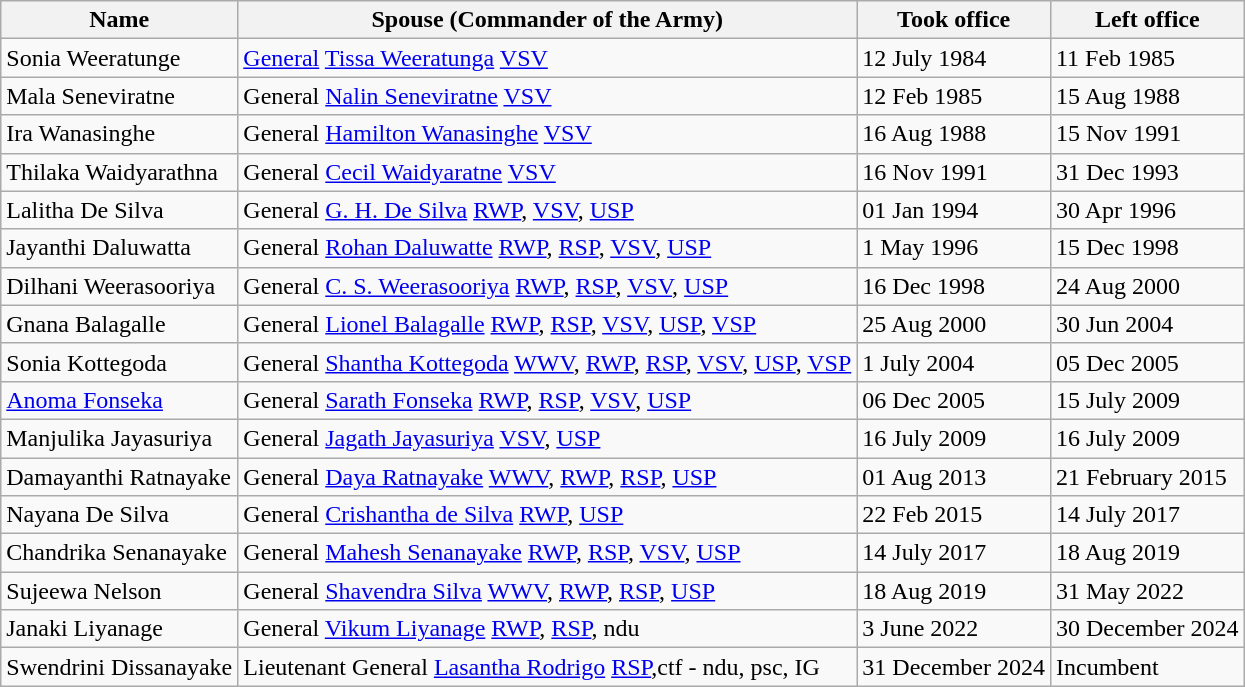<table class="wikitable">
<tr>
<th>Name</th>
<th>Spouse (Commander of the Army)</th>
<th>Took office</th>
<th>Left office</th>
</tr>
<tr>
<td>Sonia Weeratunge</td>
<td><a href='#'>General</a> <a href='#'>Tissa Weeratunga</a> <a href='#'>VSV</a></td>
<td>12 July 1984</td>
<td>11 Feb 1985</td>
</tr>
<tr>
<td>Mala Seneviratne</td>
<td>General <a href='#'>Nalin Seneviratne</a> <a href='#'>VSV</a></td>
<td>12 Feb 1985</td>
<td>15 Aug 1988</td>
</tr>
<tr>
<td>Ira Wanasinghe</td>
<td>General <a href='#'>Hamilton Wanasinghe</a> <a href='#'>VSV</a></td>
<td>16 Aug 1988</td>
<td>15 Nov 1991</td>
</tr>
<tr>
<td>Thilaka Waidyarathna</td>
<td>General <a href='#'>Cecil Waidyaratne</a> <a href='#'>VSV</a></td>
<td>16 Nov 1991</td>
<td>31 Dec 1993</td>
</tr>
<tr>
<td>Lalitha De Silva</td>
<td>General <a href='#'>G. H. De Silva</a> <a href='#'>RWP</a>, <a href='#'>VSV</a>, <a href='#'>USP</a></td>
<td>01 Jan 1994</td>
<td>30 Apr 1996</td>
</tr>
<tr>
<td>Jayanthi Daluwatta</td>
<td>General <a href='#'>Rohan Daluwatte</a> <a href='#'>RWP</a>, <a href='#'>RSP</a>, <a href='#'>VSV</a>, <a href='#'>USP</a></td>
<td>1 May 1996</td>
<td>15 Dec 1998</td>
</tr>
<tr>
<td>Dilhani Weerasooriya</td>
<td>General <a href='#'>C. S. Weerasooriya</a> <a href='#'>RWP</a>, <a href='#'>RSP</a>, <a href='#'>VSV</a>, <a href='#'>USP</a></td>
<td>16 Dec 1998</td>
<td>24 Aug 2000</td>
</tr>
<tr>
<td>Gnana Balagalle</td>
<td>General <a href='#'>Lionel Balagalle</a> <a href='#'>RWP</a>, <a href='#'>RSP</a>, <a href='#'>VSV</a>, <a href='#'>USP</a>, <a href='#'>VSP</a></td>
<td>25 Aug 2000</td>
<td>30 Jun 2004</td>
</tr>
<tr>
<td>Sonia Kottegoda</td>
<td>General <a href='#'>Shantha Kottegoda</a> <a href='#'>WWV</a>, <a href='#'>RWP</a>, <a href='#'>RSP</a>, <a href='#'>VSV</a>, <a href='#'>USP</a>, <a href='#'>VSP</a></td>
<td>1 July 2004</td>
<td>05 Dec 2005</td>
</tr>
<tr>
<td><a href='#'>Anoma Fonseka</a></td>
<td>General <a href='#'>Sarath Fonseka</a> <a href='#'>RWP</a>, <a href='#'>RSP</a>, <a href='#'>VSV</a>, <a href='#'>USP</a></td>
<td>06 Dec 2005</td>
<td>15 July 2009</td>
</tr>
<tr>
<td>Manjulika Jayasuriya</td>
<td>General <a href='#'>Jagath Jayasuriya</a> <a href='#'>VSV</a>, <a href='#'>USP</a></td>
<td>16 July 2009</td>
<td>16 July 2009</td>
</tr>
<tr>
<td>Damayanthi Ratnayake</td>
<td>General <a href='#'>Daya Ratnayake</a> <a href='#'>WWV</a>, <a href='#'>RWP</a>, <a href='#'>RSP</a>, <a href='#'>USP</a></td>
<td>01 Aug 2013</td>
<td>21 February 2015</td>
</tr>
<tr>
<td>Nayana De Silva</td>
<td>General <a href='#'>Crishantha de Silva</a> <a href='#'>RWP</a>, <a href='#'>USP</a></td>
<td>22 Feb 2015</td>
<td>14 July 2017</td>
</tr>
<tr>
<td>Chandrika Senanayake</td>
<td>General <a href='#'>Mahesh Senanayake</a> <a href='#'>RWP</a>, <a href='#'>RSP</a>, <a href='#'>VSV</a>, <a href='#'>USP</a></td>
<td>14 July 2017</td>
<td>18 Aug 2019</td>
</tr>
<tr>
<td>Sujeewa Nelson</td>
<td>General <a href='#'>Shavendra Silva</a> <a href='#'>WWV</a>, <a href='#'>RWP</a>, <a href='#'>RSP</a>, <a href='#'>USP</a></td>
<td>18 Aug 2019</td>
<td>31 May 2022</td>
</tr>
<tr>
<td>Janaki Liyanage</td>
<td>General <a href='#'>Vikum Liyanage</a> <a href='#'>RWP</a>, <a href='#'>RSP</a>, ndu</td>
<td>3 June 2022</td>
<td>30 December 2024</td>
</tr>
<tr>
<td>Swendrini Dissanayake</td>
<td>Lieutenant General <a href='#'>Lasantha Rodrigo</a> <a href='#'>RSP</a>,ctf - ndu, psc, IG</td>
<td>31 December 2024</td>
<td>Incumbent</td>
</tr>
</table>
